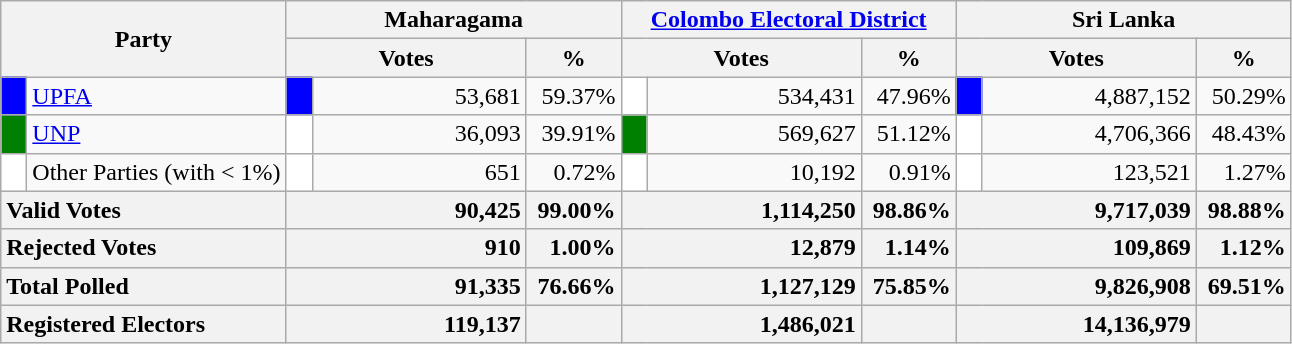<table class="wikitable">
<tr>
<th colspan="2" width="144px"rowspan="2">Party</th>
<th colspan="3" width="216px">Maharagama</th>
<th colspan="3" width="216px"><a href='#'>Colombo Electoral District</a></th>
<th colspan="3" width="216px">Sri Lanka</th>
</tr>
<tr>
<th colspan="2" width="144px">Votes</th>
<th>%</th>
<th colspan="2" width="144px">Votes</th>
<th>%</th>
<th colspan="2" width="144px">Votes</th>
<th>%</th>
</tr>
<tr>
<td style="background-color:blue;" width="10px"></td>
<td style="text-align:left;"><a href='#'>UPFA</a></td>
<td style="background-color:blue;" width="10px"></td>
<td style="text-align:right;">53,681</td>
<td style="text-align:right;">59.37%</td>
<td style="background-color:white;" width="10px"></td>
<td style="text-align:right;">534,431</td>
<td style="text-align:right;">47.96%</td>
<td style="background-color:blue;" width="10px"></td>
<td style="text-align:right;">4,887,152</td>
<td style="text-align:right;">50.29%</td>
</tr>
<tr>
<td style="background-color:green;" width="10px"></td>
<td style="text-align:left;"><a href='#'>UNP</a></td>
<td style="background-color:white;" width="10px"></td>
<td style="text-align:right;">36,093</td>
<td style="text-align:right;">39.91%</td>
<td style="background-color:green;" width="10px"></td>
<td style="text-align:right;">569,627</td>
<td style="text-align:right;">51.12%</td>
<td style="background-color:white;" width="10px"></td>
<td style="text-align:right;">4,706,366</td>
<td style="text-align:right;">48.43%</td>
</tr>
<tr>
<td style="background-color:white;" width="10px"></td>
<td style="text-align:left;">Other Parties (with < 1%)</td>
<td style="background-color:white;" width="10px"></td>
<td style="text-align:right;">651</td>
<td style="text-align:right;">0.72%</td>
<td style="background-color:white;" width="10px"></td>
<td style="text-align:right;">10,192</td>
<td style="text-align:right;">0.91%</td>
<td style="background-color:white;" width="10px"></td>
<td style="text-align:right;">123,521</td>
<td style="text-align:right;">1.27%</td>
</tr>
<tr>
<th colspan="2" width="144px"style="text-align:left;">Valid Votes</th>
<th style="text-align:right;"colspan="2" width="144px">90,425</th>
<th style="text-align:right;">99.00%</th>
<th style="text-align:right;"colspan="2" width="144px">1,114,250</th>
<th style="text-align:right;">98.86%</th>
<th style="text-align:right;"colspan="2" width="144px">9,717,039</th>
<th style="text-align:right;">98.88%</th>
</tr>
<tr>
<th colspan="2" width="144px"style="text-align:left;">Rejected Votes</th>
<th style="text-align:right;"colspan="2" width="144px">910</th>
<th style="text-align:right;">1.00%</th>
<th style="text-align:right;"colspan="2" width="144px">12,879</th>
<th style="text-align:right;">1.14%</th>
<th style="text-align:right;"colspan="2" width="144px">109,869</th>
<th style="text-align:right;">1.12%</th>
</tr>
<tr>
<th colspan="2" width="144px"style="text-align:left;">Total Polled</th>
<th style="text-align:right;"colspan="2" width="144px">91,335</th>
<th style="text-align:right;">76.66%</th>
<th style="text-align:right;"colspan="2" width="144px">1,127,129</th>
<th style="text-align:right;">75.85%</th>
<th style="text-align:right;"colspan="2" width="144px">9,826,908</th>
<th style="text-align:right;">69.51%</th>
</tr>
<tr>
<th colspan="2" width="144px"style="text-align:left;">Registered Electors</th>
<th style="text-align:right;"colspan="2" width="144px">119,137</th>
<th></th>
<th style="text-align:right;"colspan="2" width="144px">1,486,021</th>
<th></th>
<th style="text-align:right;"colspan="2" width="144px">14,136,979</th>
<th></th>
</tr>
</table>
